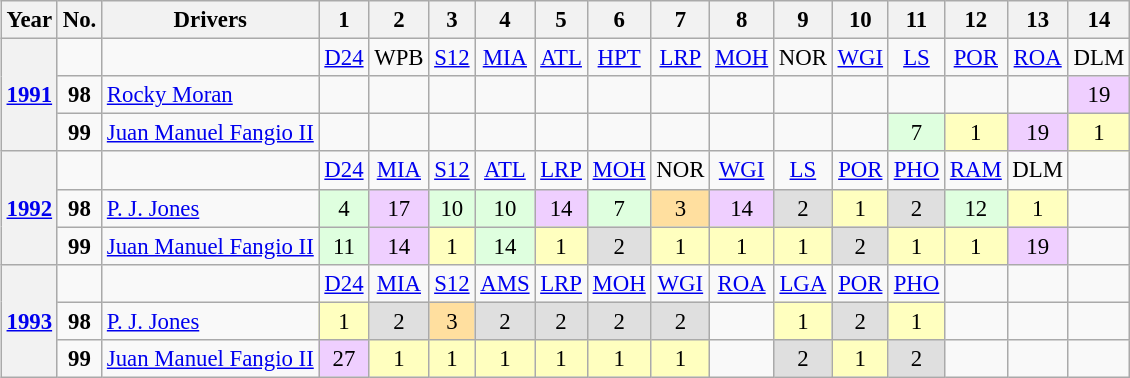<table>
<tr valign="top">
<td><br><table class="wikitable" border="1" style="text-align:center; font-size:95%;">
<tr>
<th>Year</th>
<th>No.</th>
<th>Drivers</th>
<th>1</th>
<th>2</th>
<th>3</th>
<th>4</th>
<th>5</th>
<th>6</th>
<th>7</th>
<th>8</th>
<th>9</th>
<th>10</th>
<th>11</th>
<th>12</th>
<th>13</th>
<th>14</th>
</tr>
<tr>
<th rowspan="3"><a href='#'>1991</a></th>
<td></td>
<td></td>
<td><a href='#'>D24</a></td>
<td>WPB</td>
<td><a href='#'>S12</a></td>
<td><a href='#'>MIA</a></td>
<td><a href='#'>ATL</a></td>
<td><a href='#'>HPT</a></td>
<td><a href='#'>LRP</a></td>
<td><a href='#'>MOH</a></td>
<td>NOR</td>
<td><a href='#'>WGI</a></td>
<td><a href='#'>LS</a></td>
<td><a href='#'>POR</a></td>
<td><a href='#'>ROA</a></td>
<td>DLM</td>
</tr>
<tr>
<td><strong>98</strong></td>
<td align="left"> <a href='#'>Rocky Moran</a></td>
<td></td>
<td></td>
<td></td>
<td></td>
<td></td>
<td></td>
<td></td>
<td></td>
<td></td>
<td></td>
<td></td>
<td></td>
<td></td>
<td style="background:#EFCFFF;">19</td>
</tr>
<tr>
<td><strong>99</strong></td>
<td align="left"> <a href='#'>Juan Manuel Fangio II</a></td>
<td></td>
<td></td>
<td></td>
<td></td>
<td></td>
<td></td>
<td></td>
<td></td>
<td></td>
<td></td>
<td style="background:#DFFFDF;">7</td>
<td style="background:#FFFFBF;">1</td>
<td style="background:#EFCFFF;">19</td>
<td style="background:#FFFFBF;">1</td>
</tr>
<tr>
<th rowspan="3"><a href='#'>1992</a></th>
<td></td>
<td></td>
<td><a href='#'>D24</a></td>
<td><a href='#'>MIA</a></td>
<td><a href='#'>S12</a></td>
<td><a href='#'>ATL</a></td>
<td><a href='#'>LRP</a></td>
<td><a href='#'>MOH</a></td>
<td>NOR</td>
<td><a href='#'>WGI</a></td>
<td><a href='#'>LS</a></td>
<td><a href='#'>POR</a></td>
<td><a href='#'>PHO</a></td>
<td><a href='#'>RAM</a></td>
<td>DLM</td>
<td></td>
</tr>
<tr>
<td><strong>98</strong></td>
<td align="left"> <a href='#'>P. J. Jones</a></td>
<td style="background:#DFFFDF;">4</td>
<td style="background:#EFCFFF;">17</td>
<td style="background:#DFFFDF;">10</td>
<td style="background:#DFFFDF;">10</td>
<td style="background:#EFCFFF;">14</td>
<td style="background:#DFFFDF;">7</td>
<td style="background:#FFDF9F;">3</td>
<td style="background:#EFCFFF;">14</td>
<td style="background:#DFDFDF;">2</td>
<td style="background:#FFFFBF;">1</td>
<td style="background:#DFDFDF;">2</td>
<td style="background:#DFFFDF;">12</td>
<td style="background:#FFFFBF;">1</td>
<td></td>
</tr>
<tr>
<td><strong>99</strong></td>
<td align="left"> <a href='#'>Juan Manuel Fangio II</a></td>
<td style="background:#DFFFDF;">11</td>
<td style="background:#EFCFFF;">14</td>
<td style="background:#FFFFBF;">1</td>
<td style="background:#DFFFDF;">14</td>
<td style="background:#FFFFBF;">1</td>
<td style="background:#DFDFDF;">2</td>
<td style="background:#FFFFBF;">1</td>
<td style="background:#FFFFBF;">1</td>
<td style="background:#FFFFBF;">1</td>
<td style="background:#DFDFDF;">2</td>
<td style="background:#FFFFBF;">1</td>
<td style="background:#FFFFBF;">1</td>
<td style="background:#EFCFFF;">19</td>
<td></td>
</tr>
<tr>
<th rowspan="3"><a href='#'>1993</a></th>
<td></td>
<td></td>
<td><a href='#'>D24</a></td>
<td><a href='#'>MIA</a></td>
<td><a href='#'>S12</a></td>
<td><a href='#'>AMS</a></td>
<td><a href='#'>LRP</a></td>
<td><a href='#'>MOH</a></td>
<td><a href='#'>WGI</a></td>
<td><a href='#'>ROA</a></td>
<td><a href='#'>LGA</a></td>
<td><a href='#'>POR</a></td>
<td><a href='#'>PHO</a></td>
<td></td>
<td></td>
<td></td>
</tr>
<tr>
<td><strong>98</strong></td>
<td align="left"> <a href='#'>P. J. Jones</a></td>
<td style="background:#FFFFBF;">1</td>
<td style="background:#DFDFDF;">2</td>
<td style="background:#FFDF9F;">3</td>
<td style="background:#DFDFDF;">2</td>
<td style="background:#DFDFDF;">2</td>
<td style="background:#DFDFDF;">2</td>
<td style="background:#DFDFDF;">2</td>
<td></td>
<td style="background:#FFFFBF;">1</td>
<td style="background:#DFDFDF;">2</td>
<td style="background:#FFFFBF;">1</td>
<td></td>
<td></td>
<td></td>
</tr>
<tr>
<td><strong>99</strong></td>
<td align="left"> <a href='#'>Juan Manuel Fangio II</a></td>
<td style="background:#EFCFFF;">27</td>
<td style="background:#FFFFBF;">1</td>
<td style="background:#FFFFBF;">1</td>
<td style="background:#FFFFBF;">1</td>
<td style="background:#FFFFBF;">1</td>
<td style="background:#FFFFBF;">1</td>
<td style="background:#FFFFBF;">1</td>
<td></td>
<td style="background:#DFDFDF;">2</td>
<td style="background:#FFFFBF;">1</td>
<td style="background:#DFDFDF;">2</td>
<td></td>
<td></td>
<td></td>
</tr>
</table>
</td>
<td><br></td>
</tr>
</table>
